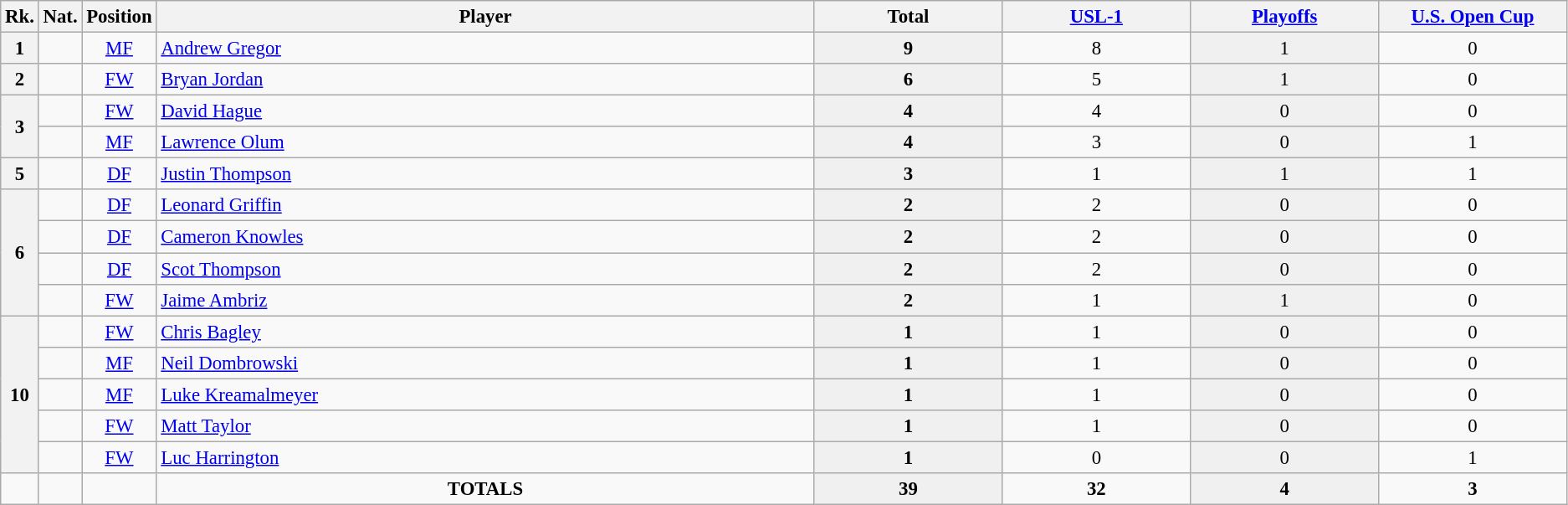<table class="wikitable" style="font-size:95%; text-align:center;">
<tr>
<th width="1%">Rk.</th>
<th width="1%">Nat.</th>
<th width="1%">Position</th>
<th width="42%">Player</th>
<th width=80>Total</th>
<th width=80><a href='#'>USL-1</a></th>
<th width=80><a href='#'>Playoffs</a></th>
<th width=80><a href='#'>U.S. Open Cup</a></th>
</tr>
<tr>
<th rowspan="1"><strong>1</strong></th>
<td></td>
<td><a href='#'>MF</a></td>
<td style="text-align: left;"><a href='#'>Andrew Gregor</a></td>
<td style="background: #F0F0F0;"><strong>9</strong></td>
<td>8</td>
<td style="background: #F0F0F0;">1</td>
<td>0</td>
</tr>
<tr>
<th rowspan="1"><strong>2</strong></th>
<td></td>
<td><a href='#'>FW</a></td>
<td style="text-align: left;"><a href='#'>Bryan Jordan</a></td>
<td style="background: #F0F0F0;"><strong>6</strong></td>
<td>5</td>
<td style="background: #F0F0F0;">1</td>
<td>0</td>
</tr>
<tr>
<th rowspan="2"><strong>3</strong></th>
<td></td>
<td><a href='#'>FW</a></td>
<td style="text-align: left;"><a href='#'>David Hague</a></td>
<td style="background: #F0F0F0;"><strong>4</strong></td>
<td>4</td>
<td style="background: #F0F0F0;">0</td>
<td>0</td>
</tr>
<tr>
<td></td>
<td><a href='#'>MF</a></td>
<td style="text-align: left;"><a href='#'>Lawrence Olum</a></td>
<td style="background: #F0F0F0;"><strong>4</strong></td>
<td>3</td>
<td style="background: #F0F0F0;">0</td>
<td>1</td>
</tr>
<tr>
<th rowspan="1"><strong>5</strong></th>
<td></td>
<td><a href='#'>DF</a></td>
<td style="text-align: left;"><a href='#'>Justin Thompson</a></td>
<td style="background: #F0F0F0;"><strong>3</strong></td>
<td>1</td>
<td style="background: #F0F0F0;">1</td>
<td>1</td>
</tr>
<tr>
<th rowspan="4"><strong>6</strong></th>
<td></td>
<td><a href='#'>DF</a></td>
<td style="text-align: left;"><a href='#'>Leonard Griffin</a></td>
<td style="background: #F0F0F0;"><strong>2</strong></td>
<td>2</td>
<td style="background: #F0F0F0;">0</td>
<td>0</td>
</tr>
<tr>
<td></td>
<td><a href='#'>DF</a></td>
<td style="text-align: left;"><a href='#'>Cameron Knowles</a></td>
<td style="background: #F0F0F0;"><strong>2</strong></td>
<td>2</td>
<td style="background: #F0F0F0;">0</td>
<td>0</td>
</tr>
<tr>
<td></td>
<td><a href='#'>DF</a></td>
<td style="text-align: left;"><a href='#'>Scot Thompson</a></td>
<td style="background: #F0F0F0;"><strong>2</strong></td>
<td>2</td>
<td style="background: #F0F0F0;">0</td>
<td>0</td>
</tr>
<tr>
<td></td>
<td><a href='#'>FW</a></td>
<td style="text-align: left;"><a href='#'>Jaime Ambriz</a></td>
<td style="background: #F0F0F0;"><strong>2</strong></td>
<td>1</td>
<td style="background: #F0F0F0;">1</td>
<td>0</td>
</tr>
<tr>
<th rowspan="5"><strong>10</strong></th>
<td></td>
<td><a href='#'>FW</a></td>
<td style="text-align: left;"><a href='#'>Chris Bagley</a></td>
<td style="background: #F0F0F0;"><strong>1</strong></td>
<td>1</td>
<td style="background: #F0F0F0;">0</td>
<td>0</td>
</tr>
<tr>
<td></td>
<td><a href='#'>MF</a></td>
<td style="text-align: left;"><a href='#'>Neil Dombrowski</a></td>
<td style="background: #F0F0F0;"><strong>1</strong></td>
<td>1</td>
<td style="background: #F0F0F0;">0</td>
<td>0</td>
</tr>
<tr>
<td></td>
<td><a href='#'>MF</a></td>
<td style="text-align: left;"><a href='#'>Luke Kreamalmeyer</a></td>
<td style="background: #F0F0F0;"><strong>1</strong></td>
<td>1</td>
<td style="background: #F0F0F0;">0</td>
<td>0</td>
</tr>
<tr>
<td></td>
<td><a href='#'>FW</a></td>
<td style="text-align: left;"><a href='#'>Matt Taylor</a></td>
<td style="background: #F0F0F0;"><strong>1</strong></td>
<td>1</td>
<td style="background: #F0F0F0;">0</td>
<td>0</td>
</tr>
<tr>
<td></td>
<td><a href='#'>FW</a></td>
<td style="text-align: left;"><a href='#'>Luc Harrington</a></td>
<td style="background: #F0F0F0;"><strong>1</strong></td>
<td>0</td>
<td style="background: #F0F0F0;">0</td>
<td>1</td>
</tr>
<tr>
<td></td>
<td></td>
<td></td>
<td><strong>TOTALS</strong></td>
<td style="background: #F0F0F0;"><strong>39</strong></td>
<td><strong>32</strong></td>
<td style="background: #F0F0F0;"><strong>4</strong></td>
<td><strong>3</strong></td>
</tr>
</table>
